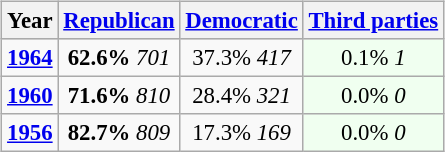<table class="wikitable" style="float:right; font-size:95%;">
<tr bgcolor=lightgrey>
<th>Year</th>
<th><a href='#'>Republican</a></th>
<th><a href='#'>Democratic</a></th>
<th><a href='#'>Third parties</a></th>
</tr>
<tr>
<td style="text-align:center;" ><strong><a href='#'>1964</a></strong></td>
<td style="text-align:center;" ><strong>62.6%</strong> <em>701</em></td>
<td style="text-align:center;" >37.3% <em>417</em></td>
<td style="text-align:center; background:honeyDew;">0.1% <em>1</em></td>
</tr>
<tr>
<td style="text-align:center;" ><strong><a href='#'>1960</a></strong></td>
<td style="text-align:center;" ><strong>71.6%</strong> <em>810</em></td>
<td style="text-align:center;" >28.4% <em>321</em></td>
<td style="text-align:center; background:honeyDew;">0.0% <em>0</em></td>
</tr>
<tr>
<td style="text-align:center;" ><strong><a href='#'>1956</a></strong></td>
<td style="text-align:center;" ><strong>82.7%</strong> <em>809</em></td>
<td style="text-align:center;" >17.3% <em>169</em></td>
<td style="text-align:center; background:honeyDew;">0.0% <em>0</em></td>
</tr>
</table>
